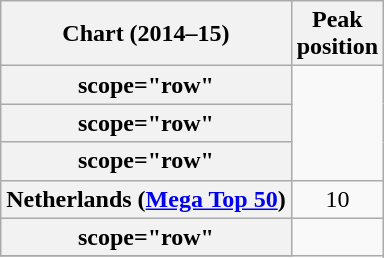<table class="wikitable sortable plainrowheaders" style="text-align:center;">
<tr>
<th scope="col">Chart (2014–15)</th>
<th scope="col">Peak<br>position</th>
</tr>
<tr>
<th>scope="row"</th>
</tr>
<tr>
<th>scope="row"</th>
</tr>
<tr>
<th>scope="row"</th>
</tr>
<tr>
<th scope="row">Netherlands (<a href='#'>Mega Top 50</a>)</th>
<td>10</td>
</tr>
<tr>
<th>scope="row"</th>
</tr>
<tr>
</tr>
</table>
